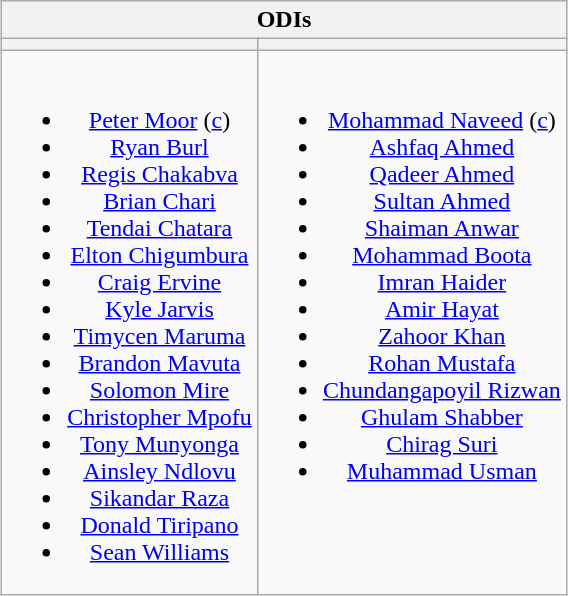<table class="wikitable" style="text-align:center; margin:auto">
<tr>
<th colspan=2>ODIs</th>
</tr>
<tr>
<th></th>
<th></th>
</tr>
<tr style="vertical-align:top">
<td><br><ul><li><a href='#'>Peter Moor</a> (<a href='#'>c</a>)</li><li><a href='#'>Ryan Burl</a></li><li><a href='#'>Regis Chakabva</a></li><li><a href='#'>Brian Chari</a></li><li><a href='#'>Tendai Chatara</a></li><li><a href='#'>Elton Chigumbura</a></li><li><a href='#'>Craig Ervine</a></li><li><a href='#'>Kyle Jarvis</a></li><li><a href='#'>Timycen Maruma</a></li><li><a href='#'>Brandon Mavuta</a></li><li><a href='#'>Solomon Mire</a></li><li><a href='#'>Christopher Mpofu</a></li><li><a href='#'>Tony Munyonga</a></li><li><a href='#'>Ainsley Ndlovu</a></li><li><a href='#'>Sikandar Raza</a></li><li><a href='#'>Donald Tiripano</a></li><li><a href='#'>Sean Williams</a></li></ul></td>
<td><br><ul><li><a href='#'>Mohammad Naveed</a> (<a href='#'>c</a>)</li><li><a href='#'>Ashfaq Ahmed</a></li><li><a href='#'>Qadeer Ahmed</a></li><li><a href='#'>Sultan Ahmed</a></li><li><a href='#'>Shaiman Anwar</a></li><li><a href='#'>Mohammad Boota</a></li><li><a href='#'>Imran Haider</a></li><li><a href='#'>Amir Hayat</a></li><li><a href='#'>Zahoor Khan</a></li><li><a href='#'>Rohan Mustafa</a></li><li><a href='#'>Chundangapoyil Rizwan</a></li><li><a href='#'>Ghulam Shabber</a></li><li><a href='#'>Chirag Suri</a></li><li><a href='#'>Muhammad Usman</a></li></ul></td>
</tr>
</table>
